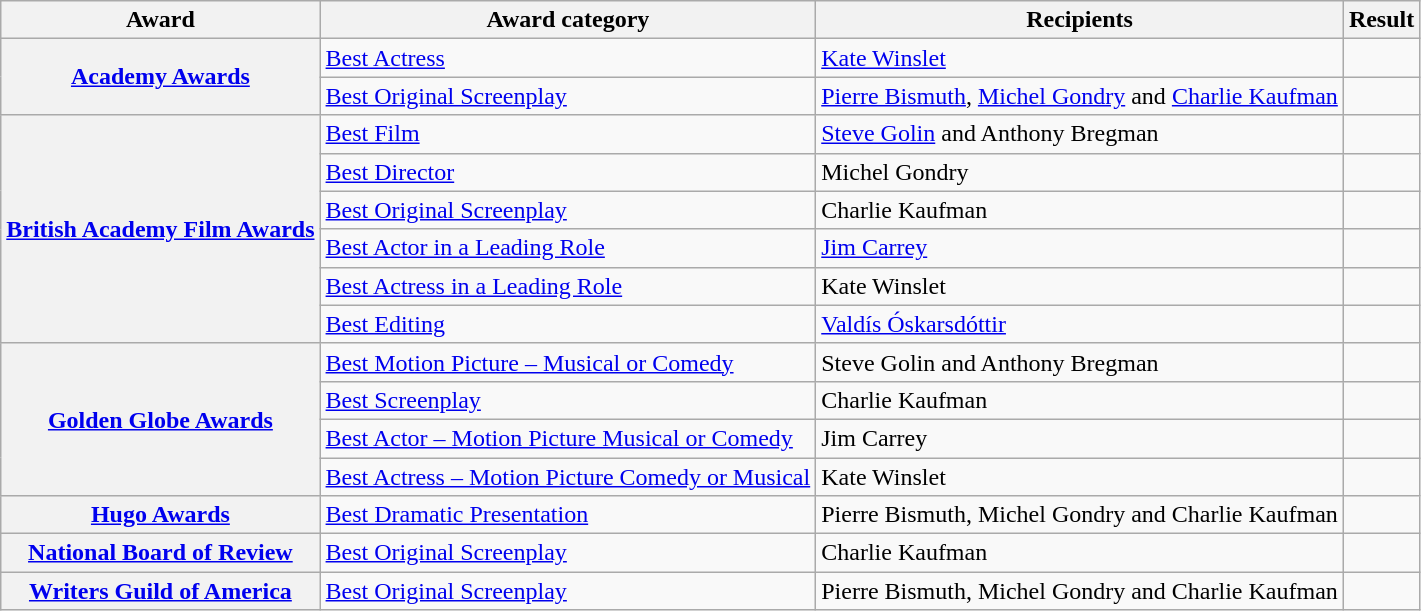<table class="wikitable plainrowheaders sortable">
<tr>
<th scope="col">Award</th>
<th scope="col">Award category</th>
<th scope="col">Recipients</th>
<th scope="col">Result</th>
</tr>
<tr>
<th scope="row" rowspan="2"><a href='#'>Academy Awards</a></th>
<td><a href='#'>Best Actress</a></td>
<td><a href='#'>Kate Winslet</a></td>
<td></td>
</tr>
<tr>
<td><a href='#'>Best Original Screenplay</a></td>
<td><a href='#'>Pierre Bismuth</a>, <a href='#'>Michel Gondry</a> and <a href='#'>Charlie Kaufman</a></td>
<td></td>
</tr>
<tr>
<th scope="row" rowspan="6"><a href='#'>British Academy Film Awards</a></th>
<td><a href='#'>Best Film</a></td>
<td><a href='#'>Steve Golin</a> and Anthony Bregman</td>
<td></td>
</tr>
<tr>
<td><a href='#'>Best Director</a></td>
<td>Michel Gondry</td>
<td></td>
</tr>
<tr>
<td><a href='#'>Best Original Screenplay</a></td>
<td>Charlie Kaufman</td>
<td></td>
</tr>
<tr>
<td><a href='#'>Best Actor in a Leading Role</a></td>
<td><a href='#'>Jim Carrey</a></td>
<td></td>
</tr>
<tr>
<td><a href='#'>Best Actress in a Leading Role</a></td>
<td>Kate Winslet</td>
<td></td>
</tr>
<tr>
<td><a href='#'>Best Editing</a></td>
<td><a href='#'>Valdís Óskarsdóttir</a></td>
<td></td>
</tr>
<tr>
<th scope="row" rowspan="4"><a href='#'>Golden Globe Awards</a></th>
<td><a href='#'>Best Motion Picture – Musical or Comedy</a></td>
<td>Steve Golin and Anthony Bregman</td>
<td></td>
</tr>
<tr>
<td><a href='#'>Best Screenplay</a></td>
<td>Charlie Kaufman</td>
<td></td>
</tr>
<tr>
<td><a href='#'>Best Actor – Motion Picture Musical or Comedy</a></td>
<td>Jim Carrey</td>
<td></td>
</tr>
<tr>
<td><a href='#'>Best Actress – Motion Picture Comedy or Musical</a></td>
<td>Kate Winslet</td>
<td></td>
</tr>
<tr>
<th scope="row"><a href='#'>Hugo Awards</a></th>
<td><a href='#'>Best Dramatic Presentation</a></td>
<td>Pierre Bismuth, Michel Gondry and Charlie Kaufman</td>
<td></td>
</tr>
<tr>
<th scope="row"><a href='#'>National Board of Review</a></th>
<td><a href='#'>Best Original Screenplay</a></td>
<td>Charlie Kaufman</td>
<td></td>
</tr>
<tr>
<th scope="row"><a href='#'>Writers Guild of America</a></th>
<td><a href='#'>Best Original Screenplay</a></td>
<td>Pierre Bismuth, Michel Gondry and Charlie Kaufman</td>
<td></td>
</tr>
</table>
